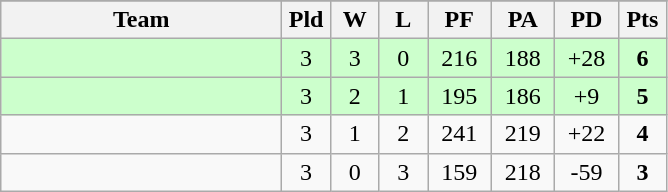<table class=wikitable>
<tr align=center>
</tr>
<tr>
<th width=180>Team</th>
<th width=25>Pld</th>
<th width=25>W</th>
<th width=25>L</th>
<th width=35>PF</th>
<th width=35>PA</th>
<th width=35>PD</th>
<th width=25>Pts</th>
</tr>
<tr align=center bgcolor="#ccffcc">
<td align=left></td>
<td>3</td>
<td>3</td>
<td>0</td>
<td>216</td>
<td>188</td>
<td>+28</td>
<td><strong>6</strong></td>
</tr>
<tr align=center  bgcolor="#ccffcc">
<td align=left></td>
<td>3</td>
<td>2</td>
<td>1</td>
<td>195</td>
<td>186</td>
<td>+9</td>
<td><strong>5</strong></td>
</tr>
<tr align=center>
<td align=left></td>
<td>3</td>
<td>1</td>
<td>2</td>
<td>241</td>
<td>219</td>
<td>+22</td>
<td><strong>4</strong></td>
</tr>
<tr align=center>
<td align=left></td>
<td>3</td>
<td>0</td>
<td>3</td>
<td>159</td>
<td>218</td>
<td>-59</td>
<td><strong>3</strong></td>
</tr>
</table>
